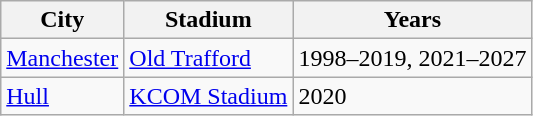<table class="wikitable" style="text-align: left;">
<tr>
<th>City</th>
<th>Stadium</th>
<th>Years</th>
</tr>
<tr>
<td style="text-align:left"> <a href='#'>Manchester</a></td>
<td><a href='#'>Old Trafford</a></td>
<td>1998–2019, 2021–2027</td>
</tr>
<tr>
<td style="text-align:left"> <a href='#'>Hull</a></td>
<td><a href='#'>KCOM Stadium</a></td>
<td>2020</td>
</tr>
</table>
